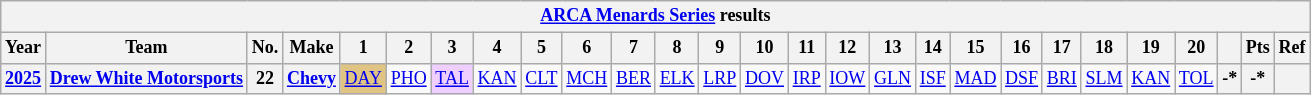<table class="wikitable" style="text-align:center; font-size:75%">
<tr>
<th colspan="32"><a href='#'>ARCA Menards Series</a> results</th>
</tr>
<tr>
<th>Year</th>
<th>Team</th>
<th>No.</th>
<th>Make</th>
<th>1</th>
<th>2</th>
<th>3</th>
<th>4</th>
<th>5</th>
<th>6</th>
<th>7</th>
<th>8</th>
<th>9</th>
<th>10</th>
<th>11</th>
<th>12</th>
<th>13</th>
<th>14</th>
<th>15</th>
<th>16</th>
<th>17</th>
<th>18</th>
<th>19</th>
<th>20</th>
<th></th>
<th>Pts</th>
<th>Ref</th>
</tr>
<tr>
<th><a href='#'>2025</a></th>
<th><a href='#'>Drew White Motorsports</a></th>
<th>22</th>
<th><a href='#'>Chevy</a></th>
<td style="background:#DFC484;"><a href='#'>DAY</a><br></td>
<td><a href='#'>PHO</a></td>
<td style="background:#EFCFFF;"><a href='#'>TAL</a><br></td>
<td><a href='#'>KAN</a></td>
<td><a href='#'>CLT</a></td>
<td><a href='#'>MCH</a></td>
<td><a href='#'>BER</a></td>
<td><a href='#'>ELK</a></td>
<td><a href='#'>LRP</a></td>
<td><a href='#'>DOV</a></td>
<td><a href='#'>IRP</a></td>
<td><a href='#'>IOW</a></td>
<td><a href='#'>GLN</a></td>
<td><a href='#'>ISF</a></td>
<td><a href='#'>MAD</a></td>
<td><a href='#'>DSF</a></td>
<td><a href='#'>BRI</a></td>
<td><a href='#'>SLM</a></td>
<td><a href='#'>KAN</a></td>
<td><a href='#'>TOL</a></td>
<th>-*</th>
<th>-*</th>
<th></th>
</tr>
</table>
